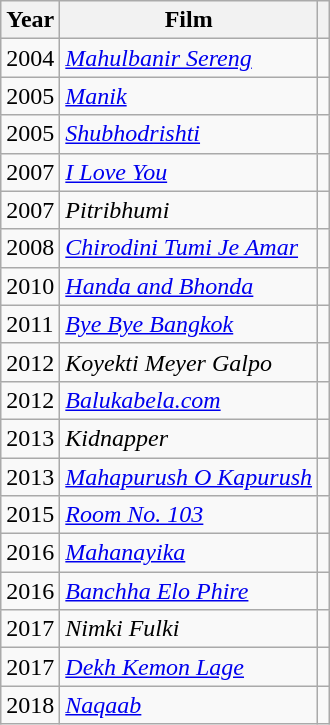<table class="wikitable sortable">
<tr>
<th>Year</th>
<th>Film</th>
<th></th>
</tr>
<tr>
<td>2004</td>
<td><em><a href='#'>Mahulbanir Sereng</a></em></td>
<td></td>
</tr>
<tr>
<td>2005</td>
<td><a href='#'><em>Manik</em></a></td>
<td></td>
</tr>
<tr>
<td>2005</td>
<td><em><a href='#'>Shubhodrishti</a></em></td>
<td></td>
</tr>
<tr>
<td>2007</td>
<td><a href='#'><em>I Love You</em></a></td>
<td></td>
</tr>
<tr>
<td>2007</td>
<td><em>Pitribhumi</em></td>
<td></td>
</tr>
<tr>
<td>2008</td>
<td><em><a href='#'>Chirodini Tumi Je Amar</a></em></td>
<td></td>
</tr>
<tr>
<td>2010</td>
<td><em><a href='#'>Handa and Bhonda</a></em></td>
<td></td>
</tr>
<tr>
<td>2011</td>
<td><em><a href='#'>Bye Bye Bangkok</a></em></td>
<td></td>
</tr>
<tr>
<td>2012</td>
<td><em>Koyekti Meyer Galpo</em></td>
<td></td>
</tr>
<tr>
<td>2012</td>
<td><em><a href='#'>Balukabela.com</a></em></td>
<td></td>
</tr>
<tr>
<td>2013</td>
<td><em>Kidnapper</em></td>
<td></td>
</tr>
<tr>
<td>2013</td>
<td><em><a href='#'>Mahapurush O Kapurush</a></em></td>
<td></td>
</tr>
<tr>
<td>2015</td>
<td><em><a href='#'>Room No. 103</a></em></td>
<td></td>
</tr>
<tr>
<td>2016</td>
<td><em><a href='#'>Mahanayika</a></em></td>
<td></td>
</tr>
<tr>
<td>2016</td>
<td><em><a href='#'>Banchha Elo Phire</a></em></td>
<td></td>
</tr>
<tr>
<td>2017</td>
<td><em>Nimki Fulki</em></td>
<td></td>
</tr>
<tr>
<td>2017</td>
<td><em><a href='#'>Dekh Kemon Lage</a></em></td>
<td></td>
</tr>
<tr>
<td>2018</td>
<td><a href='#'><em>Naqaab</em></a></td>
<td></td>
</tr>
</table>
